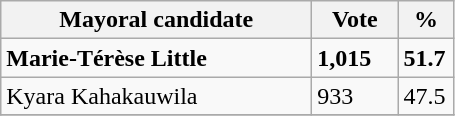<table class="wikitable">
<tr>
<th width="200px">Mayoral candidate</th>
<th width="50px">Vote</th>
<th width="30px">%</th>
</tr>
<tr>
<td><strong>Marie-Térèse Little</strong> </td>
<td><strong>1,015</strong></td>
<td><strong>51.7</strong></td>
</tr>
<tr>
<td>Kyara Kahakauwila</td>
<td>933</td>
<td>47.5</td>
</tr>
<tr>
</tr>
</table>
